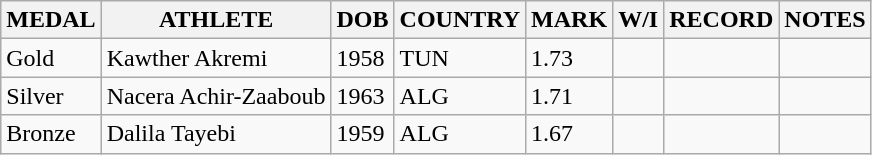<table class="wikitable">
<tr>
<th>MEDAL</th>
<th>ATHLETE</th>
<th>DOB</th>
<th>COUNTRY</th>
<th>MARK</th>
<th>W/I</th>
<th>RECORD</th>
<th>NOTES</th>
</tr>
<tr>
<td>Gold</td>
<td>Kawther Akremi</td>
<td>1958</td>
<td>TUN</td>
<td>1.73</td>
<td></td>
<td></td>
<td></td>
</tr>
<tr>
<td>Silver</td>
<td>Nacera Achir-Zaaboub</td>
<td>1963</td>
<td>ALG</td>
<td>1.71</td>
<td></td>
<td></td>
<td></td>
</tr>
<tr>
<td>Bronze</td>
<td>Dalila Tayebi</td>
<td>1959</td>
<td>ALG</td>
<td>1.67</td>
<td></td>
<td></td>
<td></td>
</tr>
</table>
